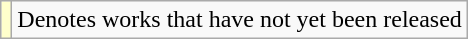<table class="wikitable">
<tr>
<td style="background:#FFFFCC;"></td>
<td>Denotes works that have not yet been released</td>
</tr>
</table>
